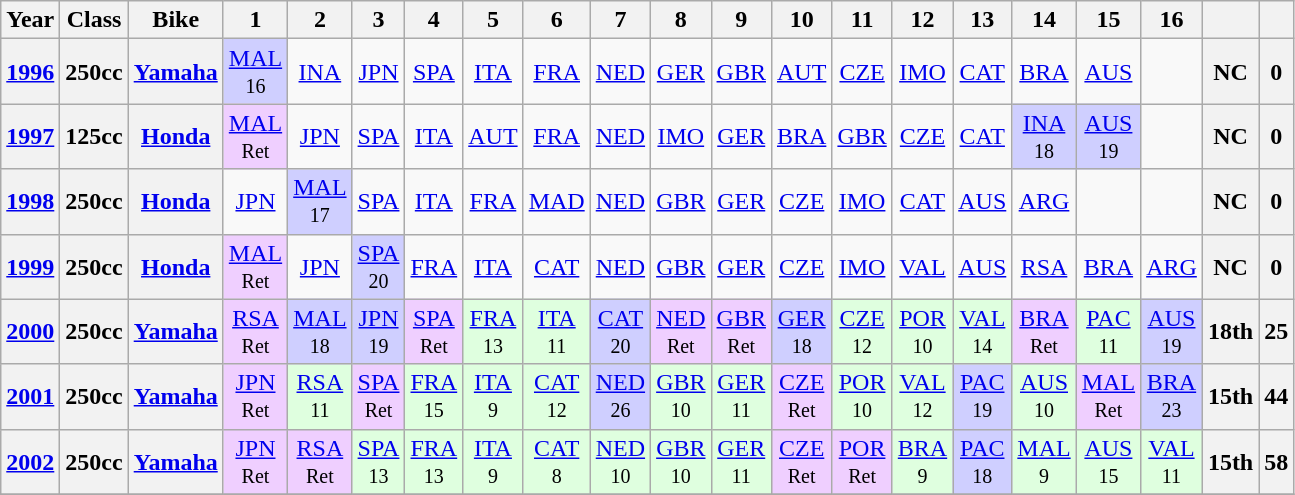<table class="wikitable" style="text-align:center;">
<tr>
<th>Year</th>
<th>Class</th>
<th>Bike</th>
<th>1</th>
<th>2</th>
<th>3</th>
<th>4</th>
<th>5</th>
<th>6</th>
<th>7</th>
<th>8</th>
<th>9</th>
<th>10</th>
<th>11</th>
<th>12</th>
<th>13</th>
<th>14</th>
<th>15</th>
<th>16</th>
<th></th>
<th></th>
</tr>
<tr>
<th align="left"><a href='#'>1996</a></th>
<th align="left">250cc</th>
<th align="left"><a href='#'>Yamaha</a></th>
<td style="background:#cfcfff;"><a href='#'>MAL</a><br><small>16</small></td>
<td><a href='#'>INA</a></td>
<td><a href='#'>JPN</a></td>
<td><a href='#'>SPA</a></td>
<td><a href='#'>ITA</a></td>
<td><a href='#'>FRA</a></td>
<td><a href='#'>NED</a></td>
<td><a href='#'>GER</a></td>
<td><a href='#'>GBR</a></td>
<td><a href='#'>AUT</a></td>
<td><a href='#'>CZE</a></td>
<td><a href='#'>IMO</a></td>
<td><a href='#'>CAT</a></td>
<td><a href='#'>BRA</a></td>
<td><a href='#'>AUS</a></td>
<td></td>
<th><strong>NC</strong></th>
<th><strong>0</strong></th>
</tr>
<tr>
<th align="left"><a href='#'>1997</a></th>
<th align="left">125cc</th>
<th align="left"><a href='#'>Honda</a></th>
<td style="background:#efcfff;"><a href='#'>MAL</a><br><small>Ret</small></td>
<td><a href='#'>JPN</a></td>
<td><a href='#'>SPA</a></td>
<td><a href='#'>ITA</a></td>
<td><a href='#'>AUT</a></td>
<td><a href='#'>FRA</a></td>
<td><a href='#'>NED</a></td>
<td><a href='#'>IMO</a></td>
<td><a href='#'>GER</a></td>
<td><a href='#'>BRA</a></td>
<td><a href='#'>GBR</a></td>
<td><a href='#'>CZE</a></td>
<td><a href='#'>CAT</a></td>
<td style="background:#cfcfff;"><a href='#'>INA</a><br><small>18</small></td>
<td style="background:#cfcfff;"><a href='#'>AUS</a><br><small>19</small></td>
<td></td>
<th><strong>NC</strong></th>
<th><strong>0</strong></th>
</tr>
<tr>
<th align="left"><a href='#'>1998</a></th>
<th align="left">250cc</th>
<th align="left"><a href='#'>Honda</a></th>
<td><a href='#'>JPN</a></td>
<td style="background:#cfcfff;"><a href='#'>MAL</a><br><small>17</small></td>
<td><a href='#'>SPA</a></td>
<td><a href='#'>ITA</a></td>
<td><a href='#'>FRA</a></td>
<td><a href='#'>MAD</a></td>
<td><a href='#'>NED</a></td>
<td><a href='#'>GBR</a></td>
<td><a href='#'>GER</a></td>
<td><a href='#'>CZE</a></td>
<td><a href='#'>IMO</a></td>
<td><a href='#'>CAT</a></td>
<td><a href='#'>AUS</a></td>
<td><a href='#'>ARG</a></td>
<td></td>
<td></td>
<th><strong>NC</strong></th>
<th><strong>0</strong></th>
</tr>
<tr>
<th align="left"><a href='#'>1999</a></th>
<th align="left">250cc</th>
<th align="left"><a href='#'>Honda</a></th>
<td style="background:#efcfff;"><a href='#'>MAL</a><br><small>Ret</small></td>
<td><a href='#'>JPN</a></td>
<td style="background:#cfcfff;"><a href='#'>SPA</a><br><small>20</small></td>
<td><a href='#'>FRA</a></td>
<td><a href='#'>ITA</a></td>
<td><a href='#'>CAT</a></td>
<td><a href='#'>NED</a></td>
<td><a href='#'>GBR</a></td>
<td><a href='#'>GER</a></td>
<td><a href='#'>CZE</a></td>
<td><a href='#'>IMO</a></td>
<td><a href='#'>VAL</a></td>
<td><a href='#'>AUS</a></td>
<td><a href='#'>RSA</a></td>
<td><a href='#'>BRA</a></td>
<td><a href='#'>ARG</a></td>
<th><strong>NC</strong></th>
<th><strong>0</strong></th>
</tr>
<tr>
<th align="left"><a href='#'>2000</a></th>
<th align="left">250cc</th>
<th align="left"><a href='#'>Yamaha</a></th>
<td style="background:#efcfff;"><a href='#'>RSA</a><br><small>Ret</small></td>
<td style="background:#cfcfff;"><a href='#'>MAL</a><br><small>18</small></td>
<td style="background:#cfcfff;"><a href='#'>JPN</a><br><small>19</small></td>
<td style="background:#efcfff;"><a href='#'>SPA</a><br><small>Ret</small></td>
<td style="background:#dfffdf;"><a href='#'>FRA</a><br><small>13</small></td>
<td style="background:#dfffdf;"><a href='#'>ITA</a><br><small>11</small></td>
<td style="background:#cfcfff;"><a href='#'>CAT</a><br><small>20</small></td>
<td style="background:#efcfff;"><a href='#'>NED</a><br><small>Ret</small></td>
<td style="background:#efcfff;"><a href='#'>GBR</a><br><small>Ret</small></td>
<td style="background:#cfcfff;"><a href='#'>GER</a><br><small>18</small></td>
<td style="background:#dfffdf;"><a href='#'>CZE</a><br><small>12</small></td>
<td style="background:#dfffdf;"><a href='#'>POR</a><br><small>10</small></td>
<td style="background:#dfffdf;"><a href='#'>VAL</a><br><small>14</small></td>
<td style="background:#efcfff;"><a href='#'>BRA</a><br><small>Ret</small></td>
<td style="background:#dfffdf;"><a href='#'>PAC</a><br><small>11</small></td>
<td style="background:#cfcfff;"><a href='#'>AUS</a><br><small>19</small></td>
<th><strong>18th</strong></th>
<th><strong>25</strong></th>
</tr>
<tr>
<th align="left"><a href='#'>2001</a></th>
<th align="left">250cc</th>
<th align="left"><a href='#'>Yamaha</a></th>
<td style="background:#efcfff;"><a href='#'>JPN</a><br><small>Ret</small></td>
<td style="background:#dfffdf;"><a href='#'>RSA</a><br><small>11</small></td>
<td style="background:#efcfff;"><a href='#'>SPA</a><br><small>Ret</small></td>
<td style="background:#dfffdf;"><a href='#'>FRA</a><br><small>15</small></td>
<td style="background:#dfffdf;"><a href='#'>ITA</a><br><small>9</small></td>
<td style="background:#dfffdf;"><a href='#'>CAT</a><br><small>12</small></td>
<td style="background:#cfcfff;"><a href='#'>NED</a><br><small>26</small></td>
<td style="background:#dfffdf;"><a href='#'>GBR</a><br><small>10</small></td>
<td style="background:#dfffdf;"><a href='#'>GER</a><br><small>11</small></td>
<td style="background:#efcfff;"><a href='#'>CZE</a><br><small>Ret</small></td>
<td style="background:#dfffdf;"><a href='#'>POR</a><br><small>10</small></td>
<td style="background:#dfffdf;"><a href='#'>VAL</a><br><small>12</small></td>
<td style="background:#cfcfff;"><a href='#'>PAC</a><br><small>19</small></td>
<td style="background:#dfffdf;"><a href='#'>AUS</a><br><small>10</small></td>
<td style="background:#efcfff;"><a href='#'>MAL</a><br><small>Ret</small></td>
<td style="background:#cfcfff;"><a href='#'>BRA</a><br><small>23</small></td>
<th><strong>15th</strong></th>
<th><strong>44</strong></th>
</tr>
<tr>
<th align="left"><a href='#'>2002</a></th>
<th align="left">250cc</th>
<th align="left"><a href='#'>Yamaha</a></th>
<td style="background:#efcfff;"><a href='#'>JPN</a><br><small>Ret</small></td>
<td style="background:#efcfff;"><a href='#'>RSA</a><br><small>Ret</small></td>
<td style="background:#dfffdf;"><a href='#'>SPA</a><br><small>13</small></td>
<td style="background:#dfffdf;"><a href='#'>FRA</a><br><small>13</small></td>
<td style="background:#dfffdf;"><a href='#'>ITA</a><br><small>9</small></td>
<td style="background:#dfffdf;"><a href='#'>CAT</a><br><small>8</small></td>
<td style="background:#dfffdf;"><a href='#'>NED</a><br><small>10</small></td>
<td style="background:#dfffdf;"><a href='#'>GBR</a><br><small>10</small></td>
<td style="background:#dfffdf;"><a href='#'>GER</a><br><small>11</small></td>
<td style="background:#efcfff;"><a href='#'>CZE</a><br><small>Ret</small></td>
<td style="background:#efcfff;"><a href='#'>POR</a><br><small>Ret</small></td>
<td style="background:#dfffdf;"><a href='#'>BRA</a><br><small>9</small></td>
<td style="background:#cfcfff;"><a href='#'>PAC</a><br><small>18</small></td>
<td style="background:#dfffdf;"><a href='#'>MAL</a><br><small>9</small></td>
<td style="background:#dfffdf;"><a href='#'>AUS</a><br><small>15</small></td>
<td style="background:#dfffdf;"><a href='#'>VAL</a><br><small>11</small></td>
<th><strong>15th</strong></th>
<th><strong>58</strong></th>
</tr>
<tr>
</tr>
</table>
